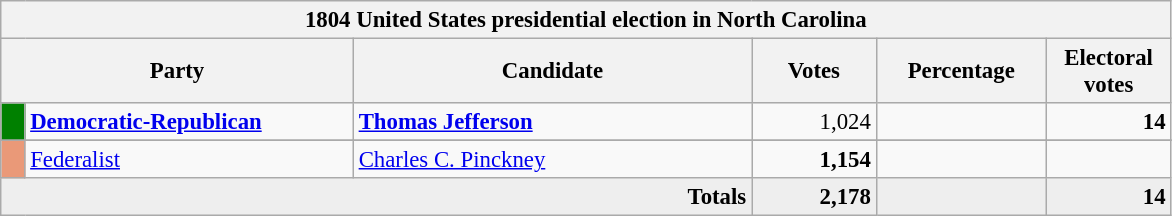<table class="wikitable" style="font-size: 95%;">
<tr>
<th colspan="6">1804 United States presidential election in North Carolina</th>
</tr>
<tr>
<th colspan="2" style="width: 15em">Party</th>
<th style="width: 17em">Candidate</th>
<th style="width: 5em">Votes</th>
<th style="width: 7em">Percentage</th>
<th style="width: 5em">Electoral votes</th>
</tr>
<tr>
<th style="background-color:#008000; width: 3px"></th>
<td style="width: 130px"><strong><a href='#'>Democratic-Republican</a></strong></td>
<td><strong><a href='#'>Thomas Jefferson</a></strong></td>
<td align="right">1,024</td>
<td align="right"></td>
<td align="right"><strong>14</strong></td>
</tr>
<tr>
</tr>
<tr>
<th style="background-color:#EA9978; width: 3px"></th>
<td style="width: 130px"><a href='#'>Federalist</a></td>
<td><a href='#'>Charles C. Pinckney</a></td>
<td align="right"><strong>1,154</strong></td>
<td align="right"></td>
<td align="right"></td>
</tr>
<tr bgcolor="#EEEEEE">
<td colspan="3" align="right"><strong>Totals</strong></td>
<td align="right"><strong>2,178</strong></td>
<td align="right"></td>
<td align="right"><strong>14</strong></td>
</tr>
</table>
